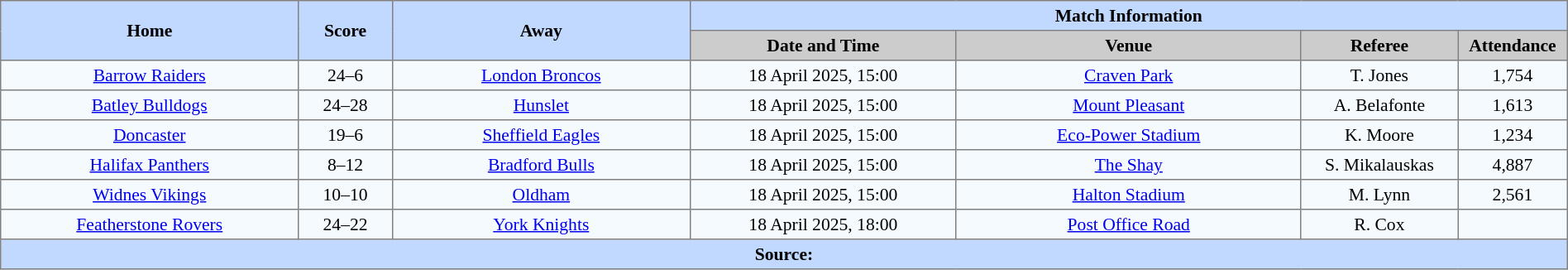<table border=1 style="border-collapse:collapse; font-size:90%; text-align:center;" cellpadding=3 cellspacing=0 width=100%>
<tr bgcolor=#C1D8FF>
<th scope="col" rowspan=2 width=19%>Home</th>
<th scope="col" rowspan=2 width=6%>Score</th>
<th scope="col" rowspan=2 width=19%>Away</th>
<th colspan=4>Match Information</th>
</tr>
<tr bgcolor=#CCCCCC>
<th scope="col" width=17%>Date and Time</th>
<th scope="col" width=22%>Venue</th>
<th scope="col" width=10%>Referee</th>
<th scope="col" width=7%>Attendance</th>
</tr>
<tr bgcolor=#F5FAFF>
<td> <a href='#'>Barrow Raiders</a></td>
<td>24–6</td>
<td> <a href='#'>London Broncos</a></td>
<td>18 April 2025, 15:00</td>
<td><a href='#'>Craven Park</a></td>
<td>T. Jones</td>
<td>1,754</td>
</tr>
<tr bgcolor=#F5FAFF>
<td> <a href='#'>Batley Bulldogs</a></td>
<td>24–28</td>
<td> <a href='#'>Hunslet</a></td>
<td>18 April 2025, 15:00</td>
<td><a href='#'>Mount Pleasant</a></td>
<td>A. Belafonte</td>
<td>1,613</td>
</tr>
<tr bgcolor=#F5FAFF>
<td> <a href='#'>Doncaster</a></td>
<td>19–6</td>
<td> <a href='#'>Sheffield Eagles</a></td>
<td>18 April 2025, 15:00</td>
<td><a href='#'>Eco-Power Stadium</a></td>
<td>K. Moore</td>
<td>1,234</td>
</tr>
<tr bgcolor=#F5FAFF>
<td> <a href='#'>Halifax Panthers</a></td>
<td>8–12</td>
<td> <a href='#'>Bradford Bulls</a></td>
<td>18 April 2025, 15:00</td>
<td><a href='#'>The Shay</a></td>
<td>S. Mikalauskas</td>
<td>4,887</td>
</tr>
<tr bgcolor=#F5FAFF>
<td> <a href='#'>Widnes Vikings</a></td>
<td>10–10</td>
<td> <a href='#'>Oldham</a></td>
<td>18 April 2025, 15:00</td>
<td><a href='#'>Halton Stadium</a></td>
<td>M. Lynn</td>
<td>2,561</td>
</tr>
<tr bgcolor=#F5FAFF>
<td> <a href='#'>Featherstone Rovers</a></td>
<td>24–22</td>
<td> <a href='#'>York Knights</a></td>
<td>18 April 2025, 18:00</td>
<td><a href='#'>Post Office Road</a></td>
<td>R. Cox</td>
<td></td>
</tr>
<tr style="background:#c1d8ff;">
<th colspan=7>Source:</th>
</tr>
</table>
